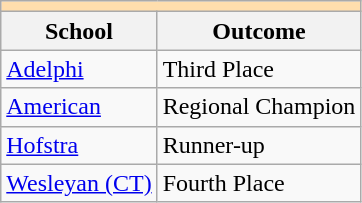<table class="wikitable" style="float:left; margin-right:1em;">
<tr>
<th colspan="3" style="background:#ffdead;"></th>
</tr>
<tr>
<th>School</th>
<th>Outcome</th>
</tr>
<tr>
<td><a href='#'>Adelphi</a></td>
<td>Third Place</td>
</tr>
<tr>
<td><a href='#'>American</a></td>
<td>Regional Champion</td>
</tr>
<tr>
<td><a href='#'>Hofstra</a></td>
<td>Runner-up</td>
</tr>
<tr>
<td><a href='#'>Wesleyan (CT)</a></td>
<td>Fourth Place</td>
</tr>
</table>
